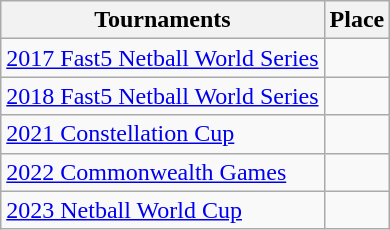<table class="wikitable collapsible">
<tr>
<th>Tournaments</th>
<th>Place</th>
</tr>
<tr>
<td><a href='#'>2017 Fast5 Netball World Series</a></td>
<td></td>
</tr>
<tr>
<td><a href='#'>2018 Fast5 Netball World Series</a></td>
<td></td>
</tr>
<tr>
<td><a href='#'>2021 Constellation Cup</a></td>
<td></td>
</tr>
<tr>
<td><a href='#'>2022 Commonwealth Games</a></td>
<td></td>
</tr>
<tr>
<td><a href='#'>2023 Netball World Cup</a></td>
<td></td>
</tr>
</table>
